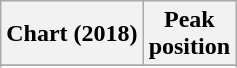<table class="wikitable sortable plainrowheaders" style="text-align:center">
<tr>
<th scope="col">Chart (2018)</th>
<th scope="col">Peak<br>position</th>
</tr>
<tr>
</tr>
<tr>
</tr>
<tr>
</tr>
<tr>
</tr>
<tr>
</tr>
</table>
